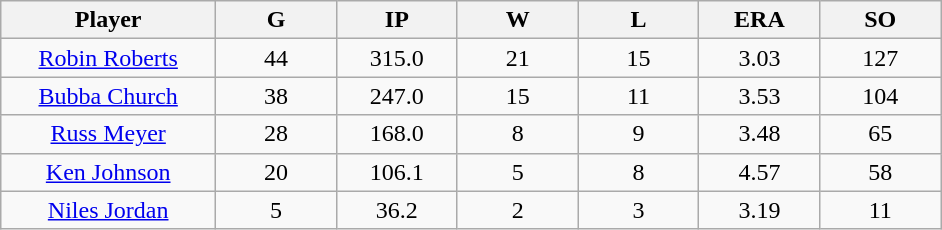<table class="wikitable sortable">
<tr>
<th bgcolor="#DDDDFF" width="16%">Player</th>
<th bgcolor="#DDDDFF" width="9%">G</th>
<th bgcolor="#DDDDFF" width="9%">IP</th>
<th bgcolor="#DDDDFF" width="9%">W</th>
<th bgcolor="#DDDDFF" width="9%">L</th>
<th bgcolor="#DDDDFF" width="9%">ERA</th>
<th bgcolor="#DDDDFF" width="9%">SO</th>
</tr>
<tr align="center">
<td><a href='#'>Robin Roberts</a></td>
<td>44</td>
<td>315.0</td>
<td>21</td>
<td>15</td>
<td>3.03</td>
<td>127</td>
</tr>
<tr align="center">
<td><a href='#'>Bubba Church</a></td>
<td>38</td>
<td>247.0</td>
<td>15</td>
<td>11</td>
<td>3.53</td>
<td>104</td>
</tr>
<tr align="center">
<td><a href='#'>Russ Meyer</a></td>
<td>28</td>
<td>168.0</td>
<td>8</td>
<td>9</td>
<td>3.48</td>
<td>65</td>
</tr>
<tr align="center">
<td><a href='#'>Ken Johnson</a></td>
<td>20</td>
<td>106.1</td>
<td>5</td>
<td>8</td>
<td>4.57</td>
<td>58</td>
</tr>
<tr align="center">
<td><a href='#'>Niles Jordan</a></td>
<td>5</td>
<td>36.2</td>
<td>2</td>
<td>3</td>
<td>3.19</td>
<td>11</td>
</tr>
</table>
